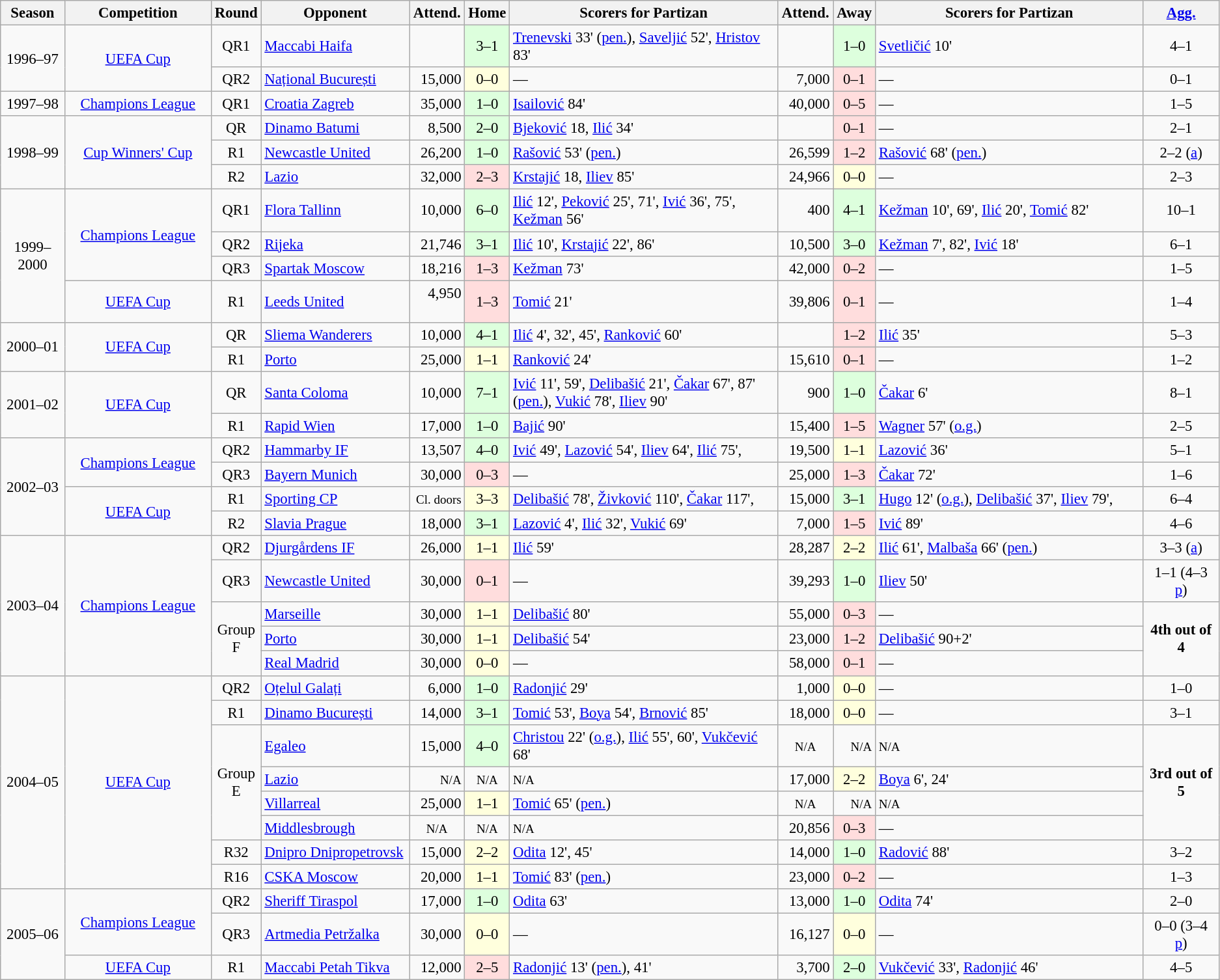<table class="wikitable" style="font-size:95%; text-align: center;">
<tr>
<th width="60">Season</th>
<th width="150">Competition</th>
<th width="30">Round</th>
<th width="150">Opponent</th>
<th width="50">Attend.</th>
<th width="30">Home</th>
<th width="290">Scorers for Partizan</th>
<th width="50">Attend.</th>
<th width="30">Away</th>
<th width="290">Scorers for Partizan</th>
<th width="75"><a href='#'>Agg.</a></th>
</tr>
<tr>
<td rowspan=2>1996–97</td>
<td rowspan=2><a href='#'>UEFA Cup</a></td>
<td>QR1</td>
<td align="left"> <a href='#'>Maccabi Haifa</a></td>
<td align="right"></td>
<td bgcolor="#ddffdd">3–1</td>
<td align="left"><a href='#'>Trenevski</a> 33' (<a href='#'>pen.</a>), <a href='#'>Saveljić</a> 52', <a href='#'>Hristov</a> 83'</td>
<td align="right"></td>
<td bgcolor="#ddffdd">1–0</td>
<td align="left"><a href='#'>Svetličić</a> 10'</td>
<td>4–1</td>
</tr>
<tr>
<td>QR2</td>
<td align="left"> <a href='#'>Național București</a></td>
<td align="right">15,000</td>
<td bgcolor="#ffffdd">0–0</td>
<td align="left">—</td>
<td align="right">7,000</td>
<td bgcolor="#ffdddd">0–1</td>
<td align="left">—</td>
<td>0–1</td>
</tr>
<tr>
<td rowspan=1>1997–98</td>
<td rowspan=1><a href='#'>Champions League</a></td>
<td>QR1</td>
<td align="left"> <a href='#'>Croatia Zagreb</a></td>
<td align="right">35,000</td>
<td bgcolor="#ddffdd">1–0</td>
<td align="left"><a href='#'>Isailović</a> 84'</td>
<td align="right">40,000</td>
<td bgcolor="#ffdddd">0–5</td>
<td align="left">—</td>
<td>1–5</td>
</tr>
<tr>
<td rowspan=3>1998–99</td>
<td rowspan=3><a href='#'>Cup Winners' Cup</a></td>
<td>QR</td>
<td align="left"> <a href='#'>Dinamo Batumi</a></td>
<td align="right">8,500</td>
<td bgcolor="#ddffdd">2–0</td>
<td align="left"><a href='#'>Bjeković</a> 18, <a href='#'>Ilić</a> 34'</td>
<td align="right"></td>
<td bgcolor="#ffdddd">0–1</td>
<td align="left">—</td>
<td>2–1</td>
</tr>
<tr>
<td>R1</td>
<td align="left"> <a href='#'>Newcastle United</a></td>
<td align="right">26,200</td>
<td bgcolor="#ddffdd">1–0</td>
<td align="left"><a href='#'>Rašović</a> 53' (<a href='#'>pen.</a>)</td>
<td align="right">26,599</td>
<td bgcolor="#ffdddd">1–2</td>
<td align="left"><a href='#'>Rašović</a> 68' (<a href='#'>pen.</a>)</td>
<td>2–2 (<a href='#'>a</a>)</td>
</tr>
<tr>
<td>R2</td>
<td align="left"> <a href='#'>Lazio</a></td>
<td align="right">32,000</td>
<td bgcolor="#ffdddd">2–3</td>
<td align="left"><a href='#'>Krstajić</a> 18, <a href='#'>Iliev</a> 85'</td>
<td align="right">24,966</td>
<td bgcolor="#ffffdd">0–0</td>
<td align="left">—</td>
<td>2–3</td>
</tr>
<tr>
<td rowspan=4>1999–2000</td>
<td rowspan=3><a href='#'>Champions League</a></td>
<td>QR1</td>
<td align="left"> <a href='#'>Flora Tallinn</a></td>
<td align="right">10,000</td>
<td bgcolor="#ddffdd">6–0</td>
<td align="left"><a href='#'>Ilić</a> 12', <a href='#'>Peković</a> 25', 71', <a href='#'>Ivić</a> 36', 75', <a href='#'>Kežman</a> 56'</td>
<td align="right">400</td>
<td bgcolor="#ddffdd">4–1</td>
<td align="left"><a href='#'>Kežman</a> 10', 69', <a href='#'>Ilić</a> 20', <a href='#'>Tomić</a> 82'</td>
<td>10–1</td>
</tr>
<tr>
<td>QR2</td>
<td align="left"> <a href='#'>Rijeka</a></td>
<td align="right">21,746</td>
<td bgcolor="#ddffdd">3–1</td>
<td align="left"><a href='#'>Ilić</a> 10', <a href='#'>Krstajić</a> 22', 86'</td>
<td align="right">10,500</td>
<td bgcolor="#ddffdd">3–0</td>
<td align="left"><a href='#'>Kežman</a> 7', 82', <a href='#'>Ivić</a> 18'</td>
<td>6–1</td>
</tr>
<tr>
<td>QR3</td>
<td align="left"> <a href='#'>Spartak Moscow</a></td>
<td align="right">18,216</td>
<td bgcolor="#ffdddd">1–3</td>
<td align="left"><a href='#'>Kežman</a> 73'</td>
<td align="right">42,000</td>
<td bgcolor="#ffdddd">0–2</td>
<td align="left">—</td>
<td>1–5</td>
</tr>
<tr>
<td rowspan=1><a href='#'>UEFA Cup</a></td>
<td>R1</td>
<td align="left"> <a href='#'>Leeds United</a></td>
<td align="right">4,950<br><br></td>
<td bgcolor="#ffdddd">1–3</td>
<td align="left"><a href='#'>Tomić</a> 21'</td>
<td align="right">39,806</td>
<td bgcolor="#ffdddd">0–1</td>
<td align="left">—</td>
<td>1–4</td>
</tr>
<tr>
<td rowspan=2>2000–01</td>
<td rowspan=2><a href='#'>UEFA Cup</a></td>
<td>QR</td>
<td align="left"> <a href='#'>Sliema Wanderers</a></td>
<td align="right">10,000</td>
<td bgcolor="#ddffdd">4–1</td>
<td align="left"><a href='#'>Ilić</a> 4', 32', 45', <a href='#'>Ranković</a> 60'</td>
<td align="right"></td>
<td bgcolor="#ffdddd">1–2</td>
<td align="left"><a href='#'>Ilić</a> 35'</td>
<td>5–3</td>
</tr>
<tr>
<td>R1</td>
<td align="left"> <a href='#'>Porto</a></td>
<td align="right">25,000</td>
<td bgcolor="#ffffdd">1–1</td>
<td align="left"><a href='#'>Ranković</a> 24'</td>
<td align="right">15,610</td>
<td bgcolor="#ffdddd">0–1</td>
<td align="left">—</td>
<td>1–2</td>
</tr>
<tr>
<td rowspan=2>2001–02</td>
<td rowspan=2><a href='#'>UEFA Cup</a></td>
<td>QR</td>
<td align="left"> <a href='#'>Santa Coloma</a></td>
<td align="right">10,000</td>
<td bgcolor="#ddffdd">7–1</td>
<td align="left"><a href='#'>Ivić</a> 11', 59', <a href='#'>Delibašić</a> 21', <a href='#'>Čakar</a> 67', 87' (<a href='#'>pen.</a>), <a href='#'>Vukić</a> 78', <a href='#'>Iliev</a> 90'</td>
<td align="right">900</td>
<td bgcolor="#ddffdd">1–0</td>
<td align="left"><a href='#'>Čakar</a> 6'</td>
<td>8–1</td>
</tr>
<tr>
<td>R1</td>
<td align="left"> <a href='#'>Rapid Wien</a></td>
<td align="right">17,000</td>
<td bgcolor="#ddffdd">1–0</td>
<td align="left"><a href='#'>Bajić</a> 90'</td>
<td align="right">15,400</td>
<td bgcolor="#ffdddd">1–5</td>
<td align="left"><a href='#'>Wagner</a> 57' (<a href='#'>o.g.</a>)</td>
<td>2–5</td>
</tr>
<tr>
<td rowspan=4>2002–03</td>
<td rowspan=2><a href='#'>Champions League</a></td>
<td>QR2</td>
<td align="left"> <a href='#'>Hammarby IF</a></td>
<td align="right">13,507</td>
<td bgcolor="#ddffdd">4–0</td>
<td align="left"><a href='#'>Ivić</a> 49', <a href='#'>Lazović</a> 54', <a href='#'>Iliev</a> 64', <a href='#'>Ilić</a> 75',</td>
<td align="right">19,500</td>
<td bgcolor="#ffffdd">1–1</td>
<td align="left"><a href='#'>Lazović</a> 36'</td>
<td>5–1</td>
</tr>
<tr>
<td>QR3</td>
<td align="left"> <a href='#'>Bayern Munich</a></td>
<td align="right">30,000</td>
<td bgcolor="#ffdddd">0–3</td>
<td align="left">—</td>
<td align="right">25,000</td>
<td bgcolor="#ffdddd">1–3</td>
<td align="left"><a href='#'>Čakar</a> 72'</td>
<td>1–6</td>
</tr>
<tr>
<td rowspan=2><a href='#'>UEFA Cup</a></td>
<td>R1</td>
<td align="left"> <a href='#'>Sporting CP</a></td>
<td align="right"><small>Cl. doors</small></td>
<td bgcolor="#ffffdd">3–3</td>
<td align="left"><a href='#'>Delibašić</a> 78', <a href='#'>Živković</a> 110', <a href='#'>Čakar</a> 117',</td>
<td align="right">15,000</td>
<td bgcolor="#ddffdd">3–1</td>
<td align="left"><a href='#'>Hugo</a> 12' (<a href='#'>o.g.</a>), <a href='#'>Delibašić</a> 37', <a href='#'>Iliev</a> 79',</td>
<td>6–4</td>
</tr>
<tr>
<td>R2</td>
<td align="left"> <a href='#'>Slavia Prague</a></td>
<td align="right">18,000</td>
<td bgcolor="#ddffdd">3–1</td>
<td align="left"><a href='#'>Lazović</a> 4', <a href='#'>Ilić</a> 32', <a href='#'>Vukić</a> 69'</td>
<td align="right">7,000</td>
<td bgcolor="#ffdddd">1–5</td>
<td align="left"><a href='#'>Ivić</a> 89'</td>
<td>4–6</td>
</tr>
<tr>
<td rowspan=5>2003–04</td>
<td rowspan=5><a href='#'>Champions League</a></td>
<td>QR2</td>
<td align="left"> <a href='#'>Djurgårdens IF</a></td>
<td align="right">26,000</td>
<td bgcolor="#ffffdd">1–1</td>
<td align="left"><a href='#'>Ilić</a> 59'</td>
<td align="right">28,287</td>
<td bgcolor="#ffffdd">2–2</td>
<td align="left"><a href='#'>Ilić</a> 61', <a href='#'>Malbaša</a> 66' (<a href='#'>pen.</a>)</td>
<td>3–3 (<a href='#'>a</a>)</td>
</tr>
<tr>
<td>QR3</td>
<td align="left"> <a href='#'>Newcastle United</a></td>
<td align="right">30,000</td>
<td bgcolor="#ffdddd">0–1</td>
<td align="left">—</td>
<td align="right">39,293</td>
<td bgcolor="#ddffdd">1–0</td>
<td align="left"><a href='#'>Iliev</a> 50'</td>
<td>1–1 (4–3 <a href='#'>p</a>)</td>
</tr>
<tr>
<td rowspan=3>Group F</td>
<td align="left"> <a href='#'>Marseille</a></td>
<td align="right">30,000</td>
<td bgcolor="#ffffdd">1–1</td>
<td align="left"><a href='#'>Delibašić</a> 80'</td>
<td align="right">55,000</td>
<td bgcolor="#ffdddd">0–3</td>
<td align="left">—</td>
<td rowspan=3><strong>4th out of 4</strong></td>
</tr>
<tr>
<td align="left"> <a href='#'>Porto</a></td>
<td align="right">30,000</td>
<td bgcolor="#ffffdd">1–1</td>
<td align="left"><a href='#'>Delibašić</a> 54'</td>
<td align="right">23,000</td>
<td bgcolor="#ffdddd">1–2</td>
<td align="left"><a href='#'>Delibašić</a> 90+2'</td>
</tr>
<tr>
<td align="left"> <a href='#'>Real Madrid</a></td>
<td align="right">30,000</td>
<td bgcolor="#ffffdd">0–0</td>
<td align="left">—</td>
<td align="right">58,000</td>
<td bgcolor="#ffdddd">0–1</td>
<td align="left">—</td>
</tr>
<tr>
<td rowspan=8>2004–05</td>
<td rowspan=8><a href='#'>UEFA Cup</a></td>
<td>QR2</td>
<td align="left"> <a href='#'>Oțelul Galați</a></td>
<td align="right">6,000</td>
<td bgcolor="#ddffdd">1–0</td>
<td align="left"><a href='#'>Radonjić</a> 29'</td>
<td align="right">1,000</td>
<td bgcolor="#ffffdd">0–0</td>
<td align="left">—</td>
<td>1–0</td>
</tr>
<tr>
<td>R1</td>
<td align="left"> <a href='#'>Dinamo București</a></td>
<td align="right">14,000</td>
<td bgcolor="#ddffdd">3–1</td>
<td align="left"><a href='#'>Tomić</a> 53', <a href='#'>Boya</a> 54', <a href='#'>Brnović</a> 85'</td>
<td align="right">18,000</td>
<td bgcolor="#ffffdd">0–0</td>
<td align="left">—</td>
<td>3–1</td>
</tr>
<tr>
<td rowspan=4>Group E</td>
<td align="left"> <a href='#'>Egaleo</a></td>
<td align="right">15,000</td>
<td bgcolor="#ddffdd">4–0</td>
<td align="left"><a href='#'>Christou</a> 22' (<a href='#'>o.g.</a>), <a href='#'>Ilić</a> 55', 60', <a href='#'>Vukčević</a> 68'</td>
<td><span><small>N/A</small></span></td>
<td align="right"><span><small>N/A</small></span></td>
<td align="left"><span><small>N/A</small></span></td>
<td rowspan=4><strong>3rd out of 5</strong></td>
</tr>
<tr>
<td align="left"> <a href='#'>Lazio</a></td>
<td align="right"><span><small>N/A</small></span></td>
<td><span><small>N/A</small></span></td>
<td align="left"><span><small>N/A</small></span></td>
<td align="right">17,000</td>
<td bgcolor="#ffffdd">2–2</td>
<td align="left"><a href='#'>Boya</a> 6', 24'</td>
</tr>
<tr>
<td align="left"> <a href='#'>Villarreal</a></td>
<td align="right">25,000</td>
<td bgcolor="#ffffdd">1–1</td>
<td align="left"><a href='#'>Tomić</a> 65' (<a href='#'>pen.</a>)</td>
<td><span><small>N/A</small></span></td>
<td align="right"><span><small>N/A</small></span></td>
<td align="left"><span><small>N/A</small></span></td>
</tr>
<tr>
<td align="left"> <a href='#'>Middlesbrough</a></td>
<td><span><small>N/A</small></span></td>
<td><span><small>N/A</small></span></td>
<td align="left"><span><small>N/A</small></span></td>
<td align="right">20,856</td>
<td bgcolor="#ffdddd">0–3</td>
<td align="left">—</td>
</tr>
<tr>
<td>R32</td>
<td align="left"> <a href='#'>Dnipro Dnipropetrovsk</a></td>
<td align="right">15,000</td>
<td bgcolor="#ffffdd">2–2</td>
<td align="left"><a href='#'>Odita</a> 12', 45'</td>
<td align="right">14,000</td>
<td bgcolor="#ddffdd">1–0</td>
<td align="left"><a href='#'>Radović</a> 88'</td>
<td>3–2</td>
</tr>
<tr>
<td>R16</td>
<td align="left"> <a href='#'>CSKA Moscow</a></td>
<td align="right">20,000</td>
<td bgcolor="#ffffdd">1–1</td>
<td align="left"><a href='#'>Tomić</a> 83' (<a href='#'>pen.</a>)</td>
<td align="right">23,000</td>
<td bgcolor="#ffdddd">0–2</td>
<td align="left">—</td>
<td>1–3</td>
</tr>
<tr>
<td rowspan=3>2005–06</td>
<td rowspan=2><a href='#'>Champions League</a></td>
<td>QR2</td>
<td align="left"> <a href='#'>Sheriff Tiraspol</a></td>
<td align="right">17,000</td>
<td bgcolor="#ddffdd">1–0</td>
<td align="left"><a href='#'>Odita</a> 63'</td>
<td align="right">13,000</td>
<td bgcolor="#ddffdd">1–0</td>
<td align="left"><a href='#'>Odita</a> 74'</td>
<td>2–0</td>
</tr>
<tr>
<td>QR3</td>
<td align="left"> <a href='#'>Artmedia Petržalka</a></td>
<td align="right">30,000</td>
<td bgcolor="#ffffdd">0–0</td>
<td align="left">—</td>
<td align="right">16,127</td>
<td bgcolor="#ffffdd">0–0</td>
<td align="left">—</td>
<td>0–0 (3–4 <a href='#'>p</a>)</td>
</tr>
<tr>
<td rowspan=1><a href='#'>UEFA Cup</a></td>
<td>R1</td>
<td align="left"> <a href='#'>Maccabi Petah Tikva</a></td>
<td align="right">12,000</td>
<td bgcolor="#ffdddd">2–5</td>
<td align="left"><a href='#'>Radonjić</a> 13' (<a href='#'>pen.</a>), 41'</td>
<td align="right">3,700</td>
<td bgcolor="#ddffdd">2–0</td>
<td align="left"><a href='#'>Vukčević</a> 33', <a href='#'>Radonjić</a> 46'</td>
<td>4–5</td>
</tr>
</table>
